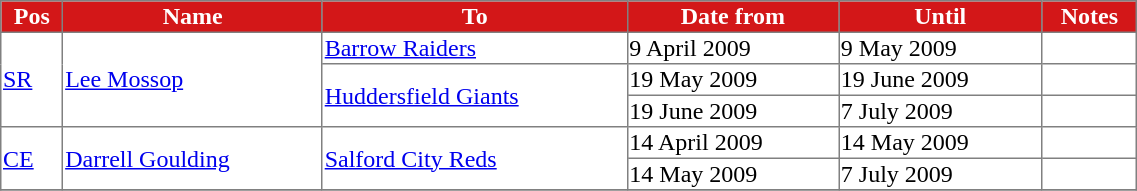<table border="1" width="60%" style="border-collapse:collapse;">
<tr bgcolor="#D31718" style="color:#FFFFFF;">
<th>Pos</th>
<th>Name</th>
<th>To</th>
<th>Date from</th>
<th>Until</th>
<th>Notes</th>
</tr>
<tr>
<td rowspan="3"><a href='#'>SR</a></td>
<td rowspan="3"><a href='#'>Lee Mossop</a></td>
<td><a href='#'>Barrow Raiders</a></td>
<td>9 April 2009</td>
<td>9 May 2009</td>
<td></td>
</tr>
<tr>
<td rowspan="2"><a href='#'>Huddersfield Giants</a></td>
<td>19 May 2009</td>
<td>19 June 2009</td>
<td></td>
</tr>
<tr>
<td>19 June 2009</td>
<td>7 July 2009</td>
<td></td>
</tr>
<tr>
<td rowspan="2"><a href='#'>CE</a></td>
<td rowspan="2"><a href='#'>Darrell Goulding</a></td>
<td rowspan="2"><a href='#'>Salford City Reds</a></td>
<td>14 April 2009</td>
<td>14 May 2009</td>
<td></td>
</tr>
<tr>
<td>14 May 2009</td>
<td>7 July 2009</td>
<td></td>
</tr>
<tr>
</tr>
</table>
